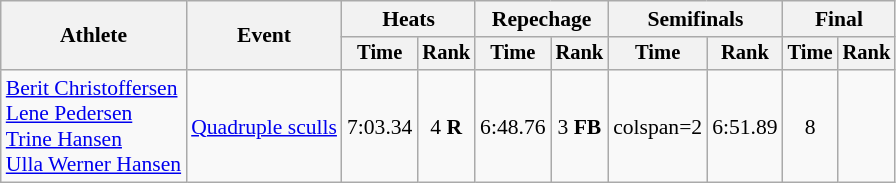<table class="wikitable" style="font-size:90%">
<tr>
<th rowspan="2">Athlete</th>
<th rowspan="2">Event</th>
<th colspan="2">Heats</th>
<th colspan="2">Repechage</th>
<th colspan="2">Semifinals</th>
<th colspan="2">Final</th>
</tr>
<tr style="font-size:95%">
<th>Time</th>
<th>Rank</th>
<th>Time</th>
<th>Rank</th>
<th>Time</th>
<th>Rank</th>
<th>Time</th>
<th>Rank</th>
</tr>
<tr align=center>
<td align=left><a href='#'>Berit Christoffersen</a><br><a href='#'>Lene Pedersen</a><br><a href='#'>Trine Hansen</a><br><a href='#'>Ulla Werner Hansen</a></td>
<td align=left><a href='#'>Quadruple sculls</a></td>
<td>7:03.34</td>
<td>4 <strong>R</strong></td>
<td>6:48.76</td>
<td>3 <strong>FB</strong></td>
<td>colspan=2</td>
<td>6:51.89</td>
<td>8</td>
</tr>
</table>
